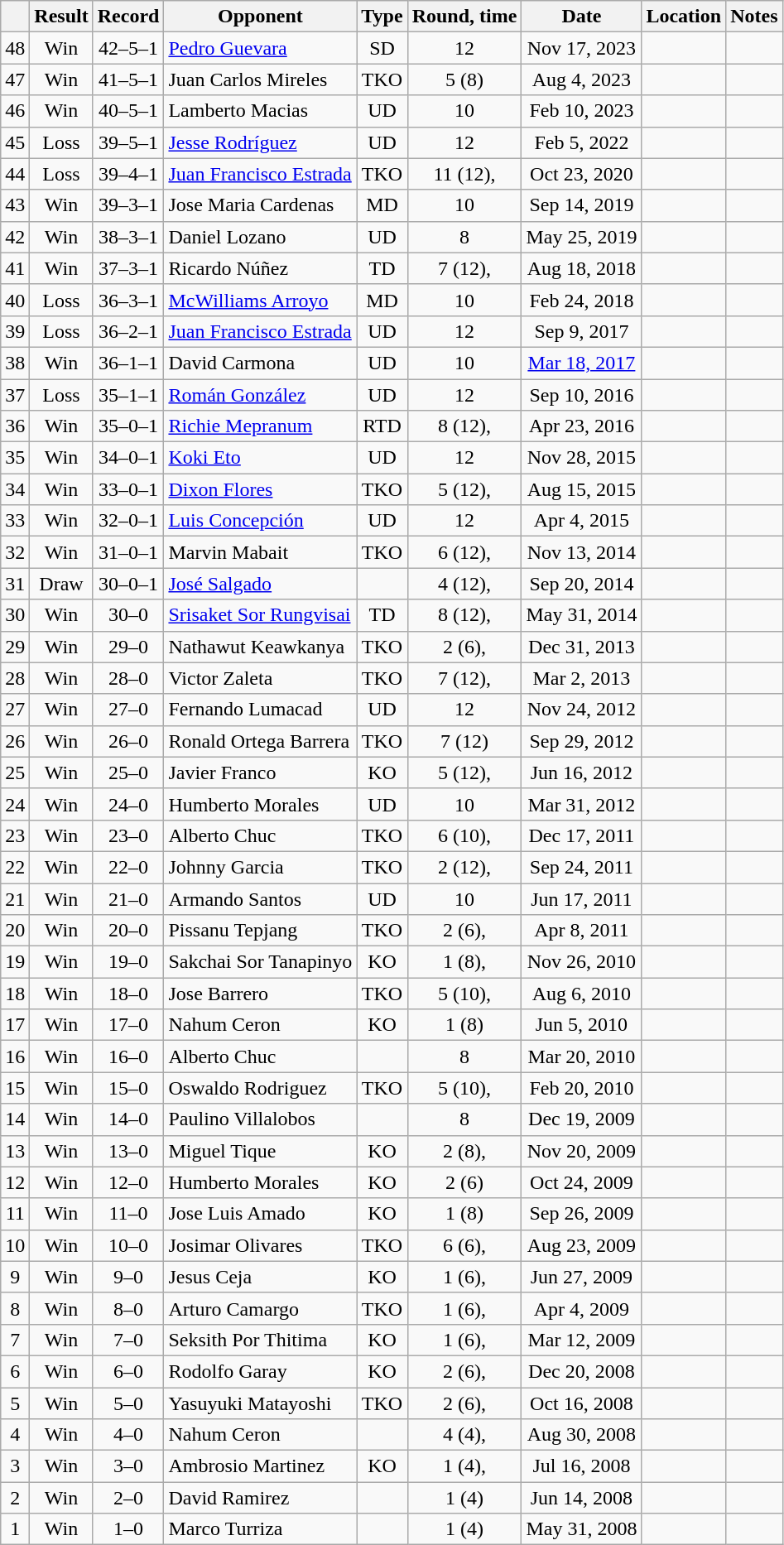<table class=wikitable style=text-align:center>
<tr>
<th></th>
<th>Result</th>
<th>Record</th>
<th>Opponent</th>
<th>Type</th>
<th>Round, time</th>
<th>Date</th>
<th>Location</th>
<th>Notes</th>
</tr>
<tr>
<td>48</td>
<td>Win</td>
<td>42–5–1</td>
<td align=left><a href='#'>Pedro Guevara</a></td>
<td>SD</td>
<td>12</td>
<td>Nov 17, 2023</td>
<td align=left></td>
<td align=left></td>
</tr>
<tr>
<td>47</td>
<td>Win</td>
<td>41–5–1</td>
<td align=left>Juan Carlos Mireles</td>
<td>TKO</td>
<td>5 (8)</td>
<td>Aug 4, 2023</td>
<td align=left></td>
<td align=left></td>
</tr>
<tr>
<td>46</td>
<td>Win</td>
<td>40–5–1</td>
<td align=left>Lamberto Macias</td>
<td>UD</td>
<td>10</td>
<td>Feb 10, 2023</td>
<td align=left></td>
<td align=left></td>
</tr>
<tr>
<td>45</td>
<td>Loss</td>
<td>39–5–1</td>
<td align=left><a href='#'>Jesse Rodríguez</a></td>
<td>UD</td>
<td>12</td>
<td>Feb 5, 2022</td>
<td align=left></td>
<td align=left></td>
</tr>
<tr>
<td>44</td>
<td>Loss</td>
<td>39–4–1</td>
<td align=left><a href='#'>Juan Francisco Estrada</a></td>
<td>TKO</td>
<td>11 (12), </td>
<td>Oct 23, 2020</td>
<td align=left></td>
<td align=left></td>
</tr>
<tr>
<td>43</td>
<td>Win</td>
<td>39–3–1</td>
<td align=left>Jose Maria Cardenas</td>
<td>MD</td>
<td>10</td>
<td>Sep 14, 2019</td>
<td align=left></td>
<td align=left></td>
</tr>
<tr>
<td>42</td>
<td>Win</td>
<td>38–3–1</td>
<td align=left>Daniel Lozano</td>
<td>UD</td>
<td>8</td>
<td>May 25, 2019</td>
<td align=left></td>
<td align=left></td>
</tr>
<tr>
<td>41</td>
<td>Win</td>
<td>37–3–1</td>
<td align=left>Ricardo Núñez</td>
<td>TD</td>
<td>7 (12), </td>
<td>Aug 18, 2018</td>
<td align=left></td>
<td align=left></td>
</tr>
<tr>
<td>40</td>
<td>Loss</td>
<td>36–3–1</td>
<td align=left><a href='#'>McWilliams Arroyo</a></td>
<td>MD</td>
<td>10</td>
<td>Feb 24, 2018</td>
<td align=left></td>
<td align=left></td>
</tr>
<tr>
<td>39</td>
<td>Loss</td>
<td>36–2–1</td>
<td align=left><a href='#'>Juan Francisco Estrada</a></td>
<td>UD</td>
<td>12</td>
<td>Sep 9, 2017</td>
<td align=left></td>
<td align=left></td>
</tr>
<tr>
<td>38</td>
<td>Win</td>
<td>36–1–1</td>
<td align=left>David Carmona</td>
<td>UD</td>
<td>10</td>
<td><a href='#'>Mar 18, 2017</a></td>
<td align=left></td>
<td align=left></td>
</tr>
<tr>
<td>37</td>
<td>Loss</td>
<td>35–1–1</td>
<td align=left><a href='#'>Román González</a></td>
<td>UD</td>
<td>12</td>
<td>Sep 10, 2016</td>
<td align=left></td>
<td align=left></td>
</tr>
<tr>
<td>36</td>
<td>Win</td>
<td>35–0–1</td>
<td align=left><a href='#'>Richie Mepranum</a></td>
<td>RTD</td>
<td>8 (12), </td>
<td>Apr 23, 2016</td>
<td align=left></td>
<td align=left></td>
</tr>
<tr>
<td>35</td>
<td>Win</td>
<td>34–0–1</td>
<td align=left><a href='#'>Koki Eto</a></td>
<td>UD</td>
<td>12</td>
<td>Nov 28, 2015</td>
<td align=left></td>
<td align=left></td>
</tr>
<tr>
<td>34</td>
<td>Win</td>
<td>33–0–1</td>
<td align=left><a href='#'>Dixon Flores</a></td>
<td>TKO</td>
<td>5 (12), </td>
<td>Aug 15, 2015</td>
<td align=left></td>
<td align=left></td>
</tr>
<tr>
<td>33</td>
<td>Win</td>
<td>32–0–1</td>
<td align=left><a href='#'>Luis Concepción</a></td>
<td>UD</td>
<td>12</td>
<td>Apr 4, 2015</td>
<td align=left></td>
<td align=left></td>
</tr>
<tr>
<td>32</td>
<td>Win</td>
<td>31–0–1</td>
<td align=left>Marvin Mabait</td>
<td>TKO</td>
<td>6 (12), </td>
<td>Nov 13, 2014</td>
<td align=left></td>
<td align=left></td>
</tr>
<tr>
<td>31</td>
<td>Draw</td>
<td>30–0–1</td>
<td align=left><a href='#'>José Salgado</a></td>
<td></td>
<td>4 (12), </td>
<td>Sep 20, 2014</td>
<td align=left></td>
<td align=left></td>
</tr>
<tr>
<td>30</td>
<td>Win</td>
<td>30–0</td>
<td align=left><a href='#'>Srisaket Sor Rungvisai</a></td>
<td>TD</td>
<td>8 (12), </td>
<td>May 31, 2014</td>
<td align=left></td>
<td align=left></td>
</tr>
<tr>
<td>29</td>
<td>Win</td>
<td>29–0</td>
<td align=left>Nathawut Keawkanya</td>
<td>TKO</td>
<td>2 (6), </td>
<td>Dec 31, 2013</td>
<td align=left></td>
<td align=left></td>
</tr>
<tr>
<td>28</td>
<td>Win</td>
<td>28–0</td>
<td align=left>Victor Zaleta</td>
<td>TKO</td>
<td>7 (12), </td>
<td>Mar 2, 2013</td>
<td align=left></td>
<td align=left></td>
</tr>
<tr>
<td>27</td>
<td>Win</td>
<td>27–0</td>
<td align=left>Fernando Lumacad</td>
<td>UD</td>
<td>12</td>
<td>Nov 24, 2012</td>
<td align=left></td>
<td align=left></td>
</tr>
<tr>
<td>26</td>
<td>Win</td>
<td>26–0</td>
<td align=left>Ronald Ortega Barrera</td>
<td>TKO</td>
<td>7 (12)</td>
<td>Sep 29, 2012</td>
<td align=left></td>
<td align=left></td>
</tr>
<tr>
<td>25</td>
<td>Win</td>
<td>25–0</td>
<td align=left>Javier Franco</td>
<td>KO</td>
<td>5 (12), </td>
<td>Jun 16, 2012</td>
<td align=left></td>
<td align=left></td>
</tr>
<tr>
<td>24</td>
<td>Win</td>
<td>24–0</td>
<td align=left>Humberto Morales</td>
<td>UD</td>
<td>10</td>
<td>Mar 31, 2012</td>
<td align=left></td>
<td align=left></td>
</tr>
<tr>
<td>23</td>
<td>Win</td>
<td>23–0</td>
<td align=left>Alberto Chuc</td>
<td>TKO</td>
<td>6 (10), </td>
<td>Dec 17, 2011</td>
<td align=left></td>
<td align=left></td>
</tr>
<tr>
<td>22</td>
<td>Win</td>
<td>22–0</td>
<td align=left>Johnny Garcia</td>
<td>TKO</td>
<td>2 (12), </td>
<td>Sep 24, 2011</td>
<td align=left></td>
<td align=left></td>
</tr>
<tr>
<td>21</td>
<td>Win</td>
<td>21–0</td>
<td align=left>Armando Santos</td>
<td>UD</td>
<td>10</td>
<td>Jun 17, 2011</td>
<td align=left></td>
<td align=left></td>
</tr>
<tr>
<td>20</td>
<td>Win</td>
<td>20–0</td>
<td align=left>Pissanu Tepjang</td>
<td>TKO</td>
<td>2 (6), </td>
<td>Apr 8, 2011</td>
<td align=left></td>
<td align=left></td>
</tr>
<tr>
<td>19</td>
<td>Win</td>
<td>19–0</td>
<td align=left>Sakchai Sor Tanapinyo</td>
<td>KO</td>
<td>1 (8), </td>
<td>Nov 26, 2010</td>
<td align=left></td>
<td align=left></td>
</tr>
<tr>
<td>18</td>
<td>Win</td>
<td>18–0</td>
<td align=left>Jose Barrero</td>
<td>TKO</td>
<td>5 (10), </td>
<td>Aug 6, 2010</td>
<td align=left></td>
<td align=left></td>
</tr>
<tr>
<td>17</td>
<td>Win</td>
<td>17–0</td>
<td align=left>Nahum Ceron</td>
<td>KO</td>
<td>1 (8)</td>
<td>Jun 5, 2010</td>
<td align=left></td>
<td align=left></td>
</tr>
<tr>
<td>16</td>
<td>Win</td>
<td>16–0</td>
<td align=left>Alberto Chuc</td>
<td></td>
<td>8</td>
<td>Mar 20, 2010</td>
<td align=left></td>
<td align=left></td>
</tr>
<tr>
<td>15</td>
<td>Win</td>
<td>15–0</td>
<td align=left>Oswaldo Rodriguez</td>
<td>TKO</td>
<td>5 (10), </td>
<td>Feb 20, 2010</td>
<td align=left></td>
<td align=left></td>
</tr>
<tr>
<td>14</td>
<td>Win</td>
<td>14–0</td>
<td align=left>Paulino Villalobos</td>
<td></td>
<td>8</td>
<td>Dec 19, 2009</td>
<td align=left></td>
<td align=left></td>
</tr>
<tr>
<td>13</td>
<td>Win</td>
<td>13–0</td>
<td align=left>Miguel Tique</td>
<td>KO</td>
<td>2 (8), </td>
<td>Nov 20, 2009</td>
<td align=left></td>
<td align=left></td>
</tr>
<tr>
<td>12</td>
<td>Win</td>
<td>12–0</td>
<td align=left>Humberto Morales</td>
<td>KO</td>
<td>2 (6)</td>
<td>Oct 24, 2009</td>
<td align=left></td>
<td align=left></td>
</tr>
<tr>
<td>11</td>
<td>Win</td>
<td>11–0</td>
<td align=left>Jose Luis Amado</td>
<td>KO</td>
<td>1 (8)</td>
<td>Sep 26, 2009</td>
<td align=left></td>
<td align=left></td>
</tr>
<tr>
<td>10</td>
<td>Win</td>
<td>10–0</td>
<td align=left>Josimar Olivares</td>
<td>TKO</td>
<td>6 (6), </td>
<td>Aug 23, 2009</td>
<td align=left></td>
<td align=left></td>
</tr>
<tr>
<td>9</td>
<td>Win</td>
<td>9–0</td>
<td align=left>Jesus Ceja</td>
<td>KO</td>
<td>1 (6), </td>
<td>Jun 27, 2009</td>
<td align=left></td>
<td align=left></td>
</tr>
<tr>
<td>8</td>
<td>Win</td>
<td>8–0</td>
<td align=left>Arturo Camargo</td>
<td>TKO</td>
<td>1 (6), </td>
<td>Apr 4, 2009</td>
<td align=left></td>
<td align=left></td>
</tr>
<tr>
<td>7</td>
<td>Win</td>
<td>7–0</td>
<td align=left>Seksith Por Thitima</td>
<td>KO</td>
<td>1 (6), </td>
<td>Mar 12, 2009</td>
<td align=left></td>
<td align=left></td>
</tr>
<tr>
<td>6</td>
<td>Win</td>
<td>6–0</td>
<td align=left>Rodolfo Garay</td>
<td>KO</td>
<td>2 (6), </td>
<td>Dec 20, 2008</td>
<td align=left></td>
<td align=left></td>
</tr>
<tr>
<td>5</td>
<td>Win</td>
<td>5–0</td>
<td align=left>Yasuyuki Matayoshi</td>
<td>TKO</td>
<td>2 (6), </td>
<td>Oct 16, 2008</td>
<td align=left></td>
<td align=left></td>
</tr>
<tr>
<td>4</td>
<td>Win</td>
<td>4–0</td>
<td align=left>Nahum Ceron</td>
<td></td>
<td>4 (4), </td>
<td>Aug 30, 2008</td>
<td align=left></td>
<td align=left></td>
</tr>
<tr>
<td>3</td>
<td>Win</td>
<td>3–0</td>
<td align=left>Ambrosio Martinez</td>
<td>KO</td>
<td>1 (4), </td>
<td>Jul 16, 2008</td>
<td align=left></td>
<td align=left></td>
</tr>
<tr>
<td>2</td>
<td>Win</td>
<td>2–0</td>
<td align=left>David Ramirez</td>
<td></td>
<td>1 (4)</td>
<td>Jun 14, 2008</td>
<td align=left></td>
<td align=left></td>
</tr>
<tr>
<td>1</td>
<td>Win</td>
<td>1–0</td>
<td align=left>Marco Turriza</td>
<td></td>
<td>1 (4)</td>
<td>May 31, 2008</td>
<td align=left></td>
<td align=left></td>
</tr>
</table>
